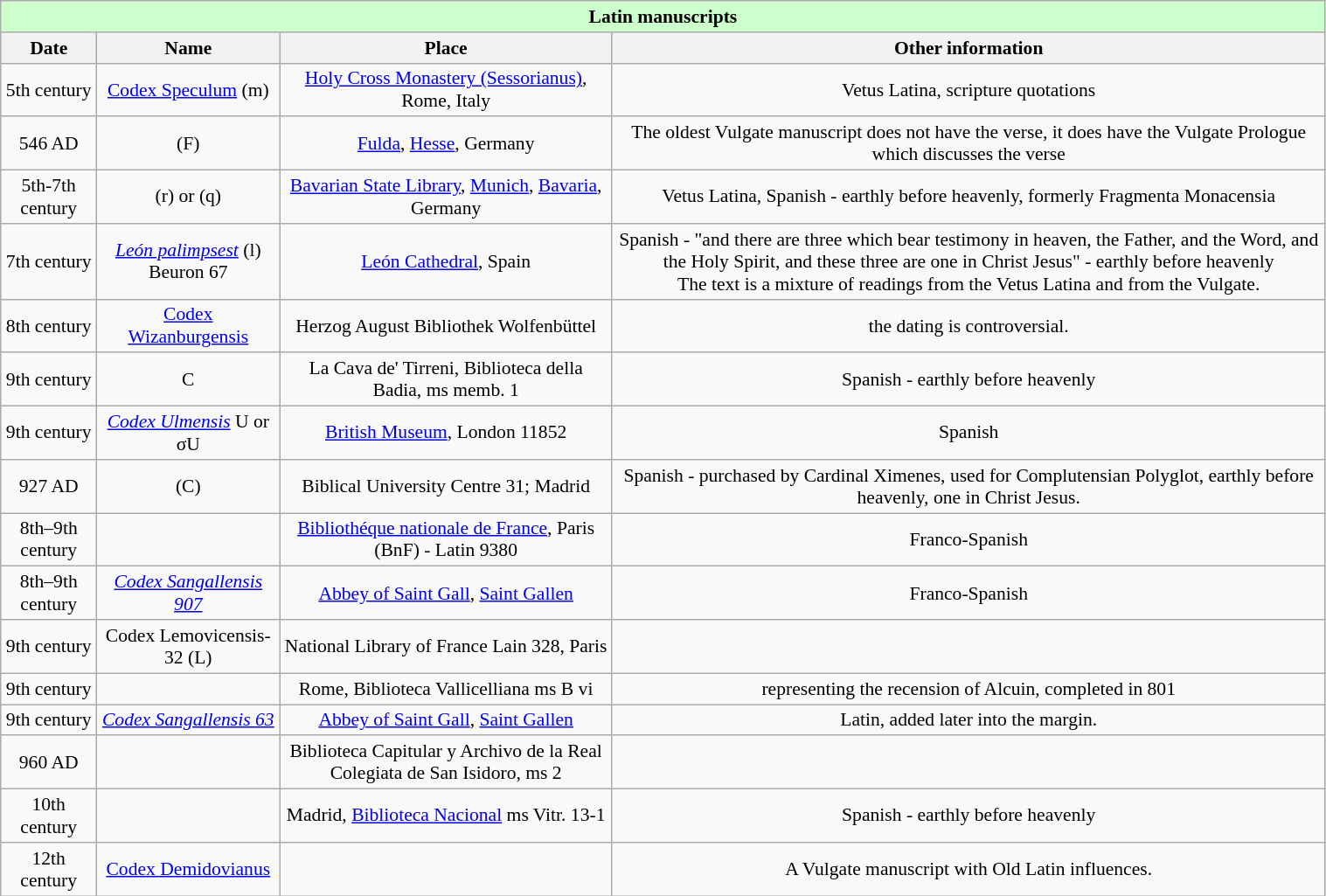<table class="wikitable" style="width:80%; font-size:90%; border:1px; text-align:center">
<tr>
<th colspan="4" style="background-color:#CCFFCC">Latin manuscripts</th>
</tr>
<tr>
<th>Date</th>
<th>Name</th>
<th>Place</th>
<th>Other information</th>
</tr>
<tr>
<td>5th century</td>
<td><a href='#'>Codex Speculum</a> (m)</td>
<td><a href='#'>Holy Cross Monastery (Sessorianus)</a>, Rome, Italy</td>
<td>Vetus Latina, scripture quotations</td>
</tr>
<tr>
<td>546 AD</td>
<td> (F)</td>
<td><a href='#'>Fulda</a>, <a href='#'>Hesse</a>, Germany</td>
<td>The oldest Vulgate manuscript does not have the verse, it does have the Vulgate Prologue which discusses the verse</td>
</tr>
<tr>
<td>5th-7th century</td>
<td> (r) or (q)</td>
<td><a href='#'>Bavarian State Library</a>, <a href='#'>Munich</a>, <a href='#'>Bavaria</a>, Germany</td>
<td>Vetus Latina, Spanish - earthly before heavenly, formerly Fragmenta Monacensia</td>
</tr>
<tr>
<td>7th century</td>
<td><em><a href='#'>León palimpsest</a></em> (l) Beuron 67</td>
<td><a href='#'>León Cathedral</a>, Spain</td>
<td>Spanish - "and there are three which bear testimony in heaven, the Father, and the Word, and the Holy Spirit, and these three are one in Christ Jesus" - earthly before heavenly<br>The text is a mixture of readings from the Vetus Latina and from the Vulgate.</td>
</tr>
<tr>
<td>8th century</td>
<td><a href='#'>Codex Wizanburgensis</a></td>
<td>Herzog August Bibliothek Wolfenbüttel</td>
<td>the dating is controversial.</td>
</tr>
<tr>
<td>9th century</td>
<td> C</td>
<td>La Cava de' Tirreni, Biblioteca della Badia, ms memb. 1</td>
<td>Spanish - earthly before heavenly</td>
</tr>
<tr>
<td>9th century</td>
<td><em><a href='#'>Codex Ulmensis</a></em> U or σU</td>
<td><a href='#'>British Museum</a>, London 11852</td>
<td>Spanish</td>
</tr>
<tr>
<td>927 AD</td>
<td> (C)</td>
<td>Biblical University Centre 31; Madrid</td>
<td>Spanish - purchased by Cardinal Ximenes, used for Complutensian Polyglot, earthly before heavenly, one in Christ Jesus.</td>
</tr>
<tr>
<td>8th–9th century</td>
<td></td>
<td><a href='#'>Bibliothéque nationale de France</a>, Paris (BnF) - Latin 9380</td>
<td>Franco-Spanish</td>
</tr>
<tr>
<td>8th–9th century</td>
<td><em><a href='#'>Codex Sangallensis 907</a></em></td>
<td><a href='#'>Abbey of Saint Gall</a>, <a href='#'>Saint Gallen</a></td>
<td>Franco-Spanish</td>
</tr>
<tr>
<td>9th century</td>
<td>Codex Lemovicensis-32 (L)</td>
<td>National Library of France Lain 328, Paris</td>
<td></td>
</tr>
<tr>
<td>9th century</td>
<td></td>
<td>Rome, Biblioteca Vallicelliana ms B vi</td>
<td>representing the recension of Alcuin, completed in 801</td>
</tr>
<tr>
<td>9th century</td>
<td><em><a href='#'>Codex Sangallensis 63</a></em></td>
<td><a href='#'>Abbey of Saint Gall</a>, <a href='#'>Saint Gallen</a></td>
<td>Latin, added later into the margin.</td>
</tr>
<tr>
<td>960 AD</td>
<td></td>
<td>Biblioteca Capitular y Archivo de la Real Colegiata de San Isidoro, ms 2</td>
<td></td>
</tr>
<tr>
<td>10th century</td>
<td></td>
<td>Madrid, <a href='#'>Biblioteca Nacional</a> ms Vitr. 13-1</td>
<td>Spanish - earthly before heavenly</td>
</tr>
<tr>
<td>12th century</td>
<td><a href='#'>Codex Demidovianus</a></td>
<td></td>
<td>A Vulgate manuscript with Old Latin influences.</td>
</tr>
<tr>
</tr>
</table>
